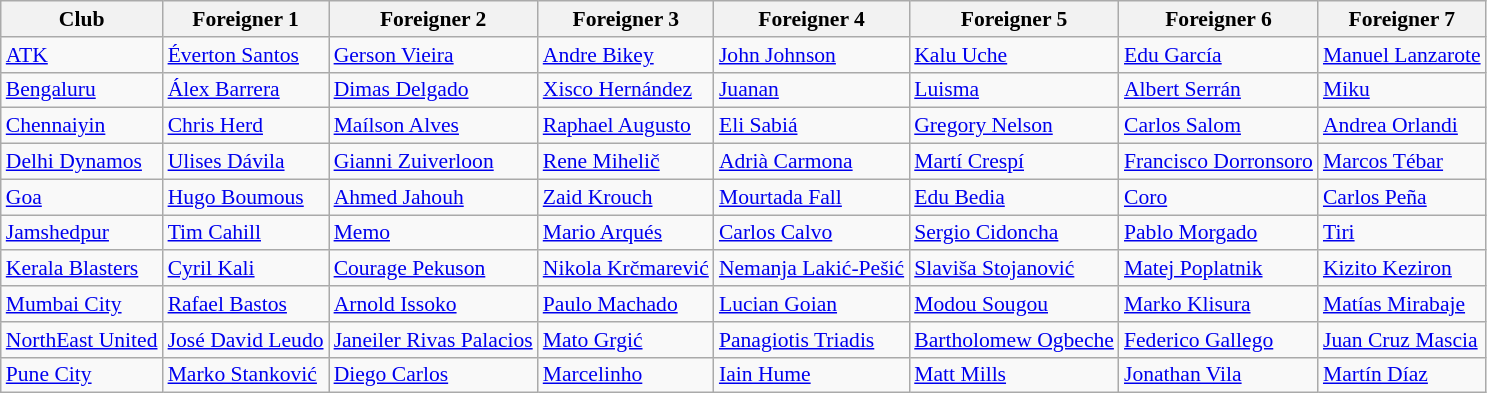<table class="wikitable" style="font-size:90%;">
<tr>
<th>Club</th>
<th>Foreigner 1</th>
<th>Foreigner 2</th>
<th>Foreigner 3</th>
<th>Foreigner 4</th>
<th>Foreigner 5</th>
<th>Foreigner 6</th>
<th>Foreigner 7</th>
</tr>
<tr>
<td><a href='#'>ATK</a></td>
<td> <a href='#'>Éverton Santos</a></td>
<td> <a href='#'>Gerson Vieira</a></td>
<td> <a href='#'>Andre Bikey</a></td>
<td> <a href='#'>John Johnson</a></td>
<td> <a href='#'>Kalu Uche</a></td>
<td> <a href='#'>Edu García</a></td>
<td> <a href='#'>Manuel Lanzarote</a></td>
</tr>
<tr>
<td><a href='#'>Bengaluru</a></td>
<td> <a href='#'>Álex Barrera</a></td>
<td> <a href='#'>Dimas Delgado</a></td>
<td> <a href='#'>Xisco Hernández</a></td>
<td> <a href='#'>Juanan</a></td>
<td> <a href='#'>Luisma</a></td>
<td> <a href='#'>Albert Serrán</a></td>
<td> <a href='#'>Miku</a></td>
</tr>
<tr>
<td><a href='#'>Chennaiyin</a></td>
<td> <a href='#'>Chris Herd</a></td>
<td> <a href='#'>Maílson Alves</a></td>
<td> <a href='#'>Raphael Augusto</a></td>
<td> <a href='#'>Eli Sabiá</a></td>
<td> <a href='#'>Gregory Nelson</a></td>
<td> <a href='#'>Carlos Salom</a></td>
<td> <a href='#'>Andrea Orlandi</a></td>
</tr>
<tr>
<td><a href='#'>Delhi Dynamos</a></td>
<td> <a href='#'>Ulises Dávila</a></td>
<td> <a href='#'>Gianni Zuiverloon</a></td>
<td> <a href='#'>Rene Mihelič</a></td>
<td> <a href='#'>Adrià Carmona</a></td>
<td> <a href='#'>Martí Crespí</a></td>
<td> <a href='#'>Francisco Dorronsoro</a></td>
<td> <a href='#'>Marcos Tébar</a></td>
</tr>
<tr>
<td><a href='#'>Goa</a></td>
<td> <a href='#'>Hugo Boumous</a></td>
<td> <a href='#'>Ahmed Jahouh</a></td>
<td> <a href='#'>Zaid Krouch</a></td>
<td> <a href='#'>Mourtada Fall</a></td>
<td> <a href='#'>Edu Bedia</a></td>
<td> <a href='#'>Coro</a></td>
<td> <a href='#'>Carlos Peña</a></td>
</tr>
<tr>
<td><a href='#'>Jamshedpur</a></td>
<td> <a href='#'>Tim Cahill</a></td>
<td> <a href='#'>Memo</a></td>
<td> <a href='#'>Mario Arqués</a></td>
<td> <a href='#'>Carlos Calvo</a></td>
<td> <a href='#'>Sergio Cidoncha</a></td>
<td> <a href='#'>Pablo Morgado</a></td>
<td> <a href='#'>Tiri</a></td>
</tr>
<tr>
<td><a href='#'>Kerala Blasters</a></td>
<td> <a href='#'>Cyril Kali</a></td>
<td> <a href='#'>Courage Pekuson</a></td>
<td> <a href='#'>Nikola Krčmarević</a></td>
<td> <a href='#'>Nemanja Lakić-Pešić</a></td>
<td> <a href='#'>Slaviša Stojanović</a></td>
<td> <a href='#'>Matej Poplatnik</a></td>
<td> <a href='#'>Kizito Keziron</a></td>
</tr>
<tr>
<td><a href='#'>Mumbai City</a></td>
<td> <a href='#'>Rafael Bastos</a></td>
<td> <a href='#'>Arnold Issoko</a></td>
<td> <a href='#'>Paulo Machado</a></td>
<td> <a href='#'>Lucian Goian</a></td>
<td> <a href='#'>Modou Sougou</a></td>
<td> <a href='#'>Marko Klisura</a></td>
<td> <a href='#'>Matías Mirabaje</a></td>
</tr>
<tr>
<td><a href='#'>NorthEast United</a></td>
<td> <a href='#'>José David Leudo</a></td>
<td> <a href='#'>Janeiler Rivas Palacios</a></td>
<td> <a href='#'>Mato Grgić</a></td>
<td> <a href='#'>Panagiotis Triadis</a></td>
<td> <a href='#'>Bartholomew Ogbeche</a></td>
<td> <a href='#'>Federico Gallego</a></td>
<td> <a href='#'>Juan Cruz Mascia</a></td>
</tr>
<tr>
<td><a href='#'>Pune City</a></td>
<td> <a href='#'>Marko Stanković</a></td>
<td> <a href='#'>Diego Carlos</a></td>
<td> <a href='#'>Marcelinho</a></td>
<td> <a href='#'>Iain Hume</a></td>
<td> <a href='#'>Matt Mills</a></td>
<td> <a href='#'>Jonathan Vila</a></td>
<td> <a href='#'>Martín Díaz</a></td>
</tr>
</table>
